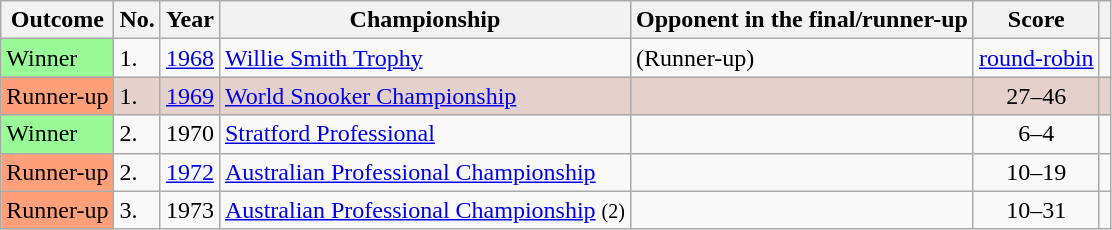<table class="wikitable">
<tr>
<th>Outcome</th>
<th>No.</th>
<th>Year</th>
<th>Championship</th>
<th>Opponent in the final/runner-up</th>
<th>Score</th>
<th></th>
</tr>
<tr>
<td style="background:#98FB98">Winner</td>
<td>1.</td>
<td><a href='#'>1968</a></td>
<td><a href='#'>Willie Smith Trophy</a></td>
<td> (Runner-up)</td>
<td align="center"><a href='#'>round-robin</a></td>
<td></td>
</tr>
<tr bgcolor="#e5d1cb">
<td style="background:#ffa07a;">Runner-up</td>
<td>1.</td>
<td><a href='#'>1969</a></td>
<td><a href='#'>World Snooker Championship</a></td>
<td></td>
<td align="center">27–46</td>
<td></td>
</tr>
<tr>
<td style="background:#98FB98">Winner</td>
<td>2.</td>
<td>1970</td>
<td><a href='#'>Stratford Professional</a></td>
<td></td>
<td align="center">6–4</td>
<td></td>
</tr>
<tr>
<td style="background:#ffa07a;">Runner-up</td>
<td>2.</td>
<td><a href='#'>1972</a></td>
<td><a href='#'>Australian Professional Championship</a></td>
<td></td>
<td align="center">10–19</td>
<td></td>
</tr>
<tr>
<td style="background:#ffa07a;">Runner-up</td>
<td>3.</td>
<td>1973</td>
<td><a href='#'>Australian Professional Championship</a> <small>(2)</small></td>
<td></td>
<td align="center">10–31</td>
<td></td>
</tr>
</table>
